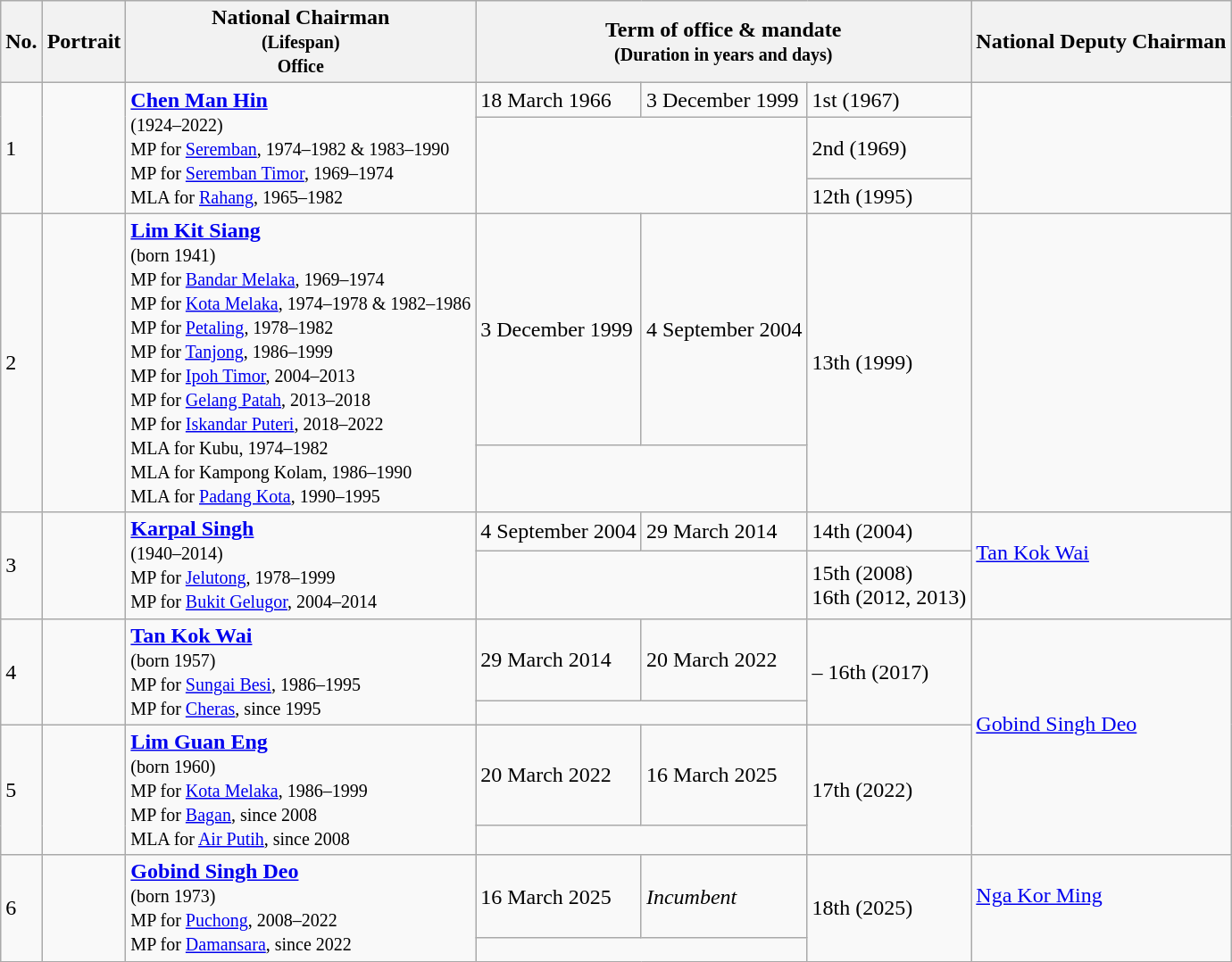<table class="wikitable">
<tr>
<th>No.</th>
<th>Portrait</th>
<th>National Chairman<br><small>(Lifespan)</small><br><small>Office</small></th>
<th colspan="3">Term of office & mandate<br><small>(Duration in years and days)</small></th>
<th>National Deputy Chairman</th>
</tr>
<tr>
<td rowspan="3">1</td>
<td rowspan="3"></td>
<td rowspan="3"><strong><a href='#'>Chen Man Hin</a></strong><br><small>(1924–2022) </small> <br> <small> MP for <a href='#'>Seremban</a>, 1974–1982 & 1983–1990 </small><br><small>MP for <a href='#'>Seremban Timor</a>, 1969–1974 </small><br><small> MLA for <a href='#'>Rahang</a>, 1965–1982</small></td>
<td>18 March 1966</td>
<td>3 December 1999</td>
<td>1st (1967)</td>
<td rowspan="3"></td>
</tr>
<tr>
<td colspan="2" rowspan="2" align="center"></td>
<td>2nd (1969)</td>
</tr>
<tr>
<td>12th (1995)</td>
</tr>
<tr>
<td rowspan="2">2</td>
<td rowspan="2"></td>
<td rowspan="2"><strong><a href='#'>Lim Kit Siang</a></strong><br> <small>(born 1941) </small> <br> <small> MP for <a href='#'>Bandar Melaka</a>, 1969–1974</small><br><small>MP for <a href='#'>Kota Melaka</a>, 1974–1978 & 1982–1986</small><br><small>MP for <a href='#'>Petaling</a>, 1978–1982</small><br><small>MP for <a href='#'>Tanjong</a>, 1986–1999</small><br><small>MP for <a href='#'>Ipoh Timor</a>, 2004–2013</small><br><small>MP for <a href='#'>Gelang Patah</a>, 2013–2018</small><br><small>MP for <a href='#'>Iskandar Puteri</a>, 2018–2022</small><br><small> MLA for Kubu, 1974–1982</small><br><small>MLA for Kampong Kolam, 1986–1990</small><br><small>MLA for <a href='#'>Padang Kota</a>, 1990–1995</small></td>
<td>3 December 1999</td>
<td>4 September 2004</td>
<td rowspan="2">13th (1999)</td>
</tr>
<tr>
<td colspan="2" align="center"></td>
</tr>
<tr>
<td rowspan="2">3</td>
<td rowspan="2"></td>
<td rowspan="2"><strong><a href='#'>Karpal Singh</a></strong> <br><small>(1940–2014)</small> <br> <small> MP for <a href='#'>Jelutong</a>, 1978–1999 </small><br><small>MP for <a href='#'>Bukit Gelugor</a>, 2004–2014 </small></td>
<td>4 September 2004</td>
<td>29 March 2014</td>
<td>14th (2004)</td>
<td rowspan="2"><a href='#'>Tan Kok Wai</a> <br>  <br> </td>
</tr>
<tr>
<td colspan="2" align="center"></td>
<td>15th (2008)<br>16th (2012, 2013)</td>
</tr>
<tr>
<td rowspan="2">4</td>
<td rowspan="2"></td>
<td rowspan="2"><strong><a href='#'>Tan Kok Wai</a></strong> <br><small>(born 1957)</small> <br> <small> MP for <a href='#'>Sungai Besi</a>, 1986–1995 </small><br><small>MP for <a href='#'>Cheras</a>, since 1995 </small></td>
<td>29 March 2014</td>
<td>20 March 2022</td>
<td rowspan="2">– 16th (2017)</td>
<td rowspan="4"><a href='#'>Gobind Singh Deo</a> <br>  <br> </td>
</tr>
<tr>
<td colspan="2" align="center"></td>
</tr>
<tr>
<td rowspan="2">5</td>
<td rowspan="2"></td>
<td rowspan="2"><strong><a href='#'>Lim Guan Eng</a></strong> <br><small>(born 1960)</small> <br> <small> MP for <a href='#'>Kota Melaka</a>, 1986–1999 </small><br><small>MP for <a href='#'>Bagan</a>, since 2008 </small><br> <small>MLA for <a href='#'>Air Putih</a>, since 2008 </small></td>
<td>20 March 2022</td>
<td>16 March 2025</td>
<td rowspan="2">17th (2022)</td>
</tr>
<tr>
<td colspan="2" align="center"></td>
</tr>
<tr>
<td rowspan="2">6</td>
<td rowspan="2"></td>
<td rowspan="2"><strong><a href='#'>Gobind Singh Deo</a></strong> <br><small>(born 1973)</small> <br> <small> MP for <a href='#'>Puchong</a>, 2008–2022 </small><br><small>MP for <a href='#'>Damansara</a>, since 2022 </small></td>
<td>16 March 2025</td>
<td><em>Incumbent</em></td>
<td rowspan="2">18th (2025)</td>
<td rowspan="2"><a href='#'>Nga Kor Ming</a> <br>  <br> </td>
</tr>
<tr>
<td colspan="2"></td>
</tr>
</table>
